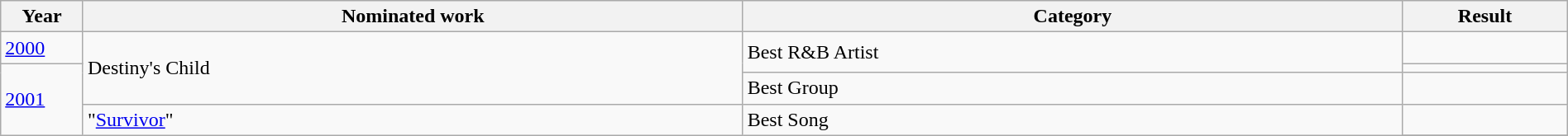<table class="wikitable" width="100%">
<tr>
<th width="5%">Year</th>
<th width="40%">Nominated work</th>
<th width="40%">Category</th>
<th width="10%">Result</th>
</tr>
<tr>
<td><a href='#'>2000</a></td>
<td rowspan="3">Destiny's Child</td>
<td rowspan="2">Best R&B Artist</td>
<td></td>
</tr>
<tr>
<td rowspan="4"><a href='#'>2001</a></td>
<td></td>
</tr>
<tr>
<td>Best Group</td>
<td></td>
</tr>
<tr>
<td rowspan="2">"<a href='#'>Survivor</a>"</td>
<td rowspan="2">Best Song</td>
<td></td>
</tr>
<tr>
</tr>
</table>
